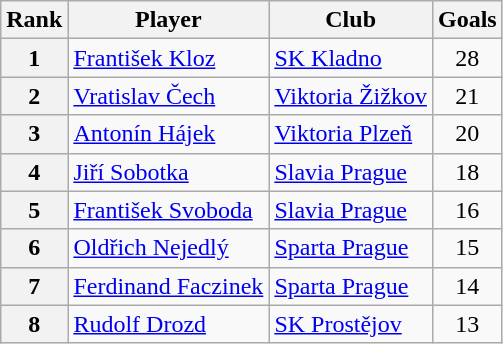<table class="wikitable" style="text-align:center">
<tr>
<th>Rank</th>
<th>Player</th>
<th>Club</th>
<th>Goals</th>
</tr>
<tr>
<th>1</th>
<td align="left"> <a href='#'>František Kloz</a></td>
<td align="left"><a href='#'>SK Kladno</a></td>
<td>28</td>
</tr>
<tr>
<th>2</th>
<td align="left"> <a href='#'>Vratislav Čech</a></td>
<td align="left"><a href='#'>Viktoria Žižkov</a></td>
<td>21</td>
</tr>
<tr>
<th>3</th>
<td align="left"> <a href='#'>Antonín Hájek</a></td>
<td align="left"><a href='#'>Viktoria Plzeň</a></td>
<td>20</td>
</tr>
<tr>
<th>4</th>
<td align="left"> <a href='#'>Jiří Sobotka</a></td>
<td align="left"><a href='#'>Slavia Prague</a></td>
<td>18</td>
</tr>
<tr>
<th>5</th>
<td align="left"> <a href='#'>František Svoboda</a></td>
<td align="left"><a href='#'>Slavia Prague</a></td>
<td>16</td>
</tr>
<tr>
<th>6</th>
<td align="left"> <a href='#'>Oldřich Nejedlý</a></td>
<td align="left"><a href='#'>Sparta Prague</a></td>
<td>15</td>
</tr>
<tr>
<th>7</th>
<td align="left"> <a href='#'>Ferdinand Faczinek</a></td>
<td align="left"><a href='#'>Sparta Prague</a></td>
<td>14</td>
</tr>
<tr>
<th>8</th>
<td align="left"> <a href='#'>Rudolf Drozd</a></td>
<td align="left"><a href='#'>SK Prostějov</a></td>
<td>13</td>
</tr>
</table>
